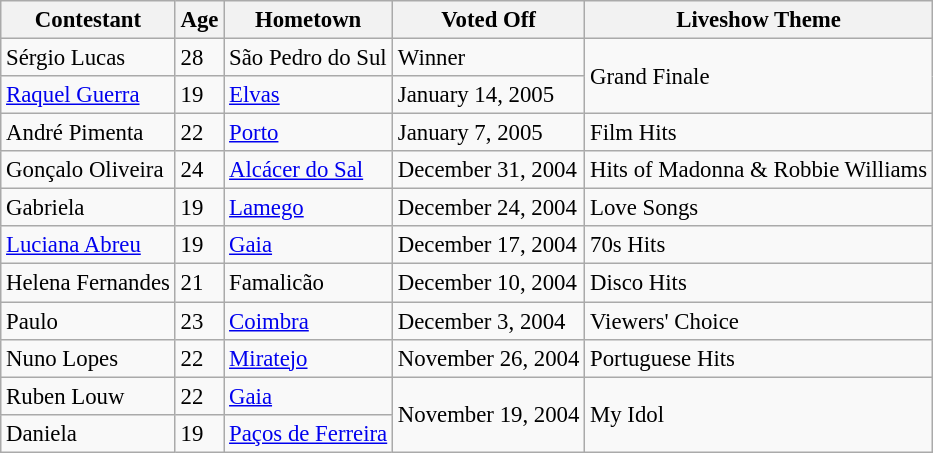<table class="wikitable" style="font-size:95%;">
<tr>
<th>Contestant</th>
<th>Age</th>
<th>Hometown</th>
<th>Voted Off</th>
<th>Liveshow Theme</th>
</tr>
<tr>
<td>Sérgio Lucas</td>
<td>28</td>
<td>São Pedro do Sul</td>
<td>Winner</td>
<td rowspan="2">Grand Finale</td>
</tr>
<tr>
<td><a href='#'>Raquel Guerra</a></td>
<td>19</td>
<td><a href='#'>Elvas</a></td>
<td>January 14, 2005</td>
</tr>
<tr>
<td>André Pimenta</td>
<td>22</td>
<td><a href='#'>Porto</a></td>
<td>January 7, 2005</td>
<td>Film Hits</td>
</tr>
<tr>
<td>Gonçalo Oliveira</td>
<td>24</td>
<td><a href='#'>Alcácer do Sal</a></td>
<td>December 31, 2004</td>
<td>Hits of Madonna & Robbie Williams</td>
</tr>
<tr>
<td>Gabriela</td>
<td>19</td>
<td><a href='#'>Lamego</a></td>
<td>December 24, 2004</td>
<td>Love Songs</td>
</tr>
<tr>
<td><a href='#'>Luciana Abreu</a></td>
<td>19</td>
<td><a href='#'>Gaia</a></td>
<td>December 17, 2004</td>
<td>70s Hits</td>
</tr>
<tr>
<td>Helena Fernandes</td>
<td>21</td>
<td>Famalicão</td>
<td>December 10, 2004</td>
<td>Disco Hits</td>
</tr>
<tr>
<td>Paulo</td>
<td>23</td>
<td><a href='#'>Coimbra</a></td>
<td>December 3, 2004</td>
<td>Viewers' Choice</td>
</tr>
<tr>
<td>Nuno Lopes</td>
<td>22</td>
<td><a href='#'>Miratejo</a></td>
<td>November 26, 2004</td>
<td>Portuguese Hits</td>
</tr>
<tr>
<td>Ruben Louw</td>
<td>22</td>
<td><a href='#'>Gaia</a></td>
<td rowspan="2">November 19, 2004</td>
<td rowspan="2">My Idol</td>
</tr>
<tr>
<td>Daniela</td>
<td>19</td>
<td><a href='#'>Paços de Ferreira</a></td>
</tr>
</table>
